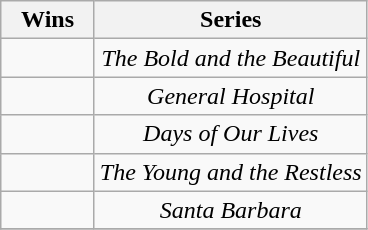<table class="wikitable" style="text-align: center;">
<tr>
<th scope="col" style="width:55px;">Wins</th>
<th scope="col" class="unsortable">Series</th>
</tr>
<tr>
<td scope="row"></td>
<td><em>The Bold and the Beautiful</em></td>
</tr>
<tr>
<td scope="row"></td>
<td><em>General Hospital</em></td>
</tr>
<tr>
<td scope="row"></td>
<td><em>Days of Our Lives</em></td>
</tr>
<tr>
<td scope="row"></td>
<td><em>The Young and the Restless</em></td>
</tr>
<tr>
<td scope="row"></td>
<td><em>Santa Barbara</em></td>
</tr>
<tr>
</tr>
</table>
